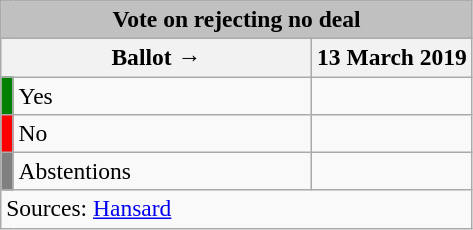<table class="wikitable" style="text-align:center; font-size:98%;">
<tr>
<td colspan="3"  style="text-align:center; background:silver;"><strong>Vote on rejecting no deal</strong></td>
</tr>
<tr>
<th colspan="2" style="width:200px;">Ballot →</th>
<th>13 March 2019</th>
</tr>
<tr>
<th style="width:1px; background:green;"></th>
<td style="text-align:left;">Yes</td>
<td></td>
</tr>
<tr>
<th style="background:red;"></th>
<td style="text-align:left;">No</td>
<td></td>
</tr>
<tr>
<th style="background:gray;"></th>
<td style="text-align:left;">Abstentions</td>
<td></td>
</tr>
<tr>
<td colspan="3" style="text-align:left;">Sources: <a href='#'>Hansard</a></td>
</tr>
</table>
